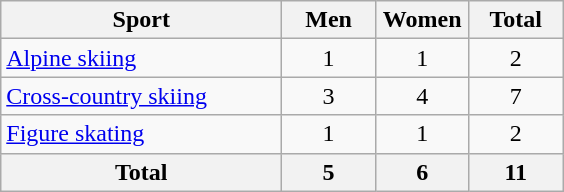<table class="wikitable sortable" style="text-align:center">
<tr>
<th width=180>Sport</th>
<th width=55>Men</th>
<th width=55>Women</th>
<th width=55>Total</th>
</tr>
<tr>
<td align=left><a href='#'>Alpine skiing</a></td>
<td>1</td>
<td>1</td>
<td>2</td>
</tr>
<tr>
<td align=left><a href='#'>Cross-country skiing</a></td>
<td>3</td>
<td>4</td>
<td>7</td>
</tr>
<tr>
<td align=left><a href='#'>Figure skating</a></td>
<td>1</td>
<td>1</td>
<td>2</td>
</tr>
<tr>
<th>Total</th>
<th>5</th>
<th>6</th>
<th>11</th>
</tr>
</table>
